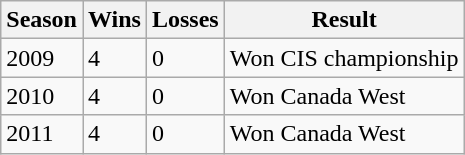<table class="wikitable">
<tr>
<th>Season</th>
<th>Wins</th>
<th>Losses</th>
<th>Result</th>
</tr>
<tr>
<td>2009</td>
<td>4</td>
<td>0</td>
<td>Won CIS championship</td>
</tr>
<tr>
<td>2010</td>
<td>4</td>
<td>0</td>
<td>Won Canada West</td>
</tr>
<tr>
<td>2011</td>
<td>4</td>
<td>0</td>
<td>Won Canada West</td>
</tr>
</table>
